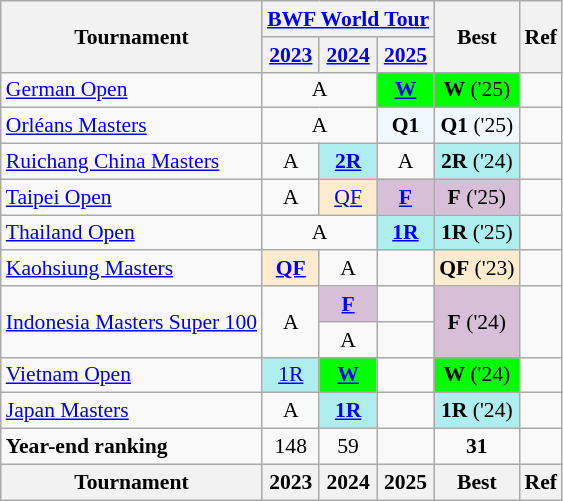<table class="wikitable" style="font-size:90%; text-align:center">
<tr>
<th rowspan="2">Tournament</th>
<th colspan="3"><a href='#'>BWF World Tour</a></th>
<th rowspan="2">Best</th>
<th rowspan="2">Ref</th>
</tr>
<tr>
<th><a href='#'>2023</a></th>
<th><a href='#'>2024</a></th>
<th><a href='#'>2025</a></th>
</tr>
<tr>
<td align="left"><a href='#'>German Open</a></td>
<td colspan="2">A</td>
<td bgcolor=00FF00><a href='#'><strong>W</strong></a></td>
<td bgcolor=00FF00><strong>W</strong> ('25)</td>
<td></td>
</tr>
<tr>
<td align="left"><a href='#'>Orléans Masters</a></td>
<td colspan="2">A</td>
<td bgcolor="#F0F8FF"><strong>Q1</strong></td>
<td bgcolor="#F0F8FF"><strong>Q1</strong> ('25)</td>
<td></td>
</tr>
<tr>
<td align="left"><a href='#'>Ruichang China Masters</a></td>
<td>A</td>
<td bgcolor="#afeeee"><strong><a href='#'>2R</a></strong></td>
<td>A</td>
<td bgcolor="#afeeee"><strong>2R</strong> ('24)</td>
<td></td>
</tr>
<tr>
<td align="left"><a href='#'>Taipei Open</a></td>
<td>A</td>
<td bgcolor=FFEBCD><a href='#'>QF</a></td>
<td bgcolor=D8BFD8><a href='#'><strong>F</strong></a></td>
<td bgcolor=D8BFD8><strong>F</strong> ('25)</td>
<td></td>
</tr>
<tr>
<td align="left"><a href='#'>Thailand Open</a></td>
<td colspan="2">A</td>
<td bgcolor=AFEEEE><a href='#'><strong>1R</strong></a></td>
<td bgcolor=AFEEEE><strong>1R</strong> ('25)</td>
<td></td>
</tr>
<tr>
<td align="left"><a href='#'>Kaohsiung Masters</a></td>
<td bgcolor="FFEBCD"><strong><a href='#'>QF</a></strong></td>
<td>A</td>
<td></td>
<td bgcolor="FFEBCD"><strong>QF</strong> ('23)</td>
<td></td>
</tr>
<tr>
<td rowspan="2" align="left"><a href='#'>Indonesia Masters Super 100</a></td>
<td rowspan="2">A</td>
<td bgcolor="D8BFD8"><strong><a href='#'>F</a></strong></td>
<td></td>
<td rowspan="2" bgcolor="D8BFD8"><strong>F</strong> ('24)</td>
<td rowspan="2"></td>
</tr>
<tr>
<td>A</td>
<td></td>
</tr>
<tr>
<td align="left"><a href='#'>Vietnam Open</a></td>
<td bgcolor="#afeeee"><a href='#'>1R</a></td>
<td bgcolor=00FF00><strong><a href='#'>W</a></strong></td>
<td></td>
<td bgcolor=00FF00><strong>W</strong> ('24)</td>
<td></td>
</tr>
<tr>
<td align="left"><a href='#'>Japan Masters</a></td>
<td>A</td>
<td bgcolor="#afeeee"><strong><a href='#'>1R</a></strong></td>
<td></td>
<td bgcolor="#afeeee"><strong>1R</strong> ('24)</td>
<td></td>
</tr>
<tr>
<td align="left"><strong>Year-end ranking</strong></td>
<td>148</td>
<td>59</td>
<td></td>
<td><strong>31</strong></td>
<td></td>
</tr>
<tr>
<th>Tournament</th>
<th>2023</th>
<th>2024</th>
<th>2025</th>
<th>Best</th>
<th>Ref</th>
</tr>
</table>
